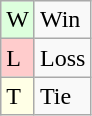<table class="wikitable">
<tr>
<td style="background:#dfd;">W</td>
<td>Win</td>
</tr>
<tr>
<td style="background:#fcc;">L</td>
<td>Loss</td>
</tr>
<tr>
<td style="background:#ffffe6;">T</td>
<td>Tie</td>
</tr>
</table>
